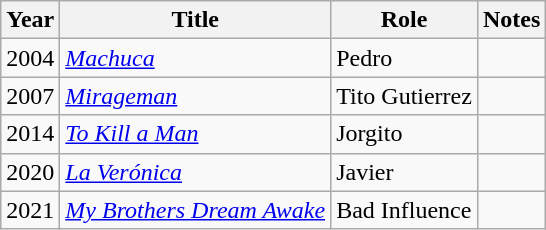<table class="wikitable sortable">
<tr>
<th>Year</th>
<th>Title</th>
<th>Role</th>
<th class="unsortable">Notes</th>
</tr>
<tr>
<td>2004</td>
<td><em><a href='#'>Machuca</a></em></td>
<td>Pedro</td>
<td></td>
</tr>
<tr>
<td>2007</td>
<td><em><a href='#'>Mirageman</a></em></td>
<td>Tito Gutierrez</td>
<td></td>
</tr>
<tr>
<td>2014</td>
<td><em><a href='#'>To Kill a Man</a></em></td>
<td>Jorgito</td>
<td></td>
</tr>
<tr>
<td>2020</td>
<td><em><a href='#'>La Verónica</a></em></td>
<td>Javier</td>
<td></td>
</tr>
<tr>
<td>2021</td>
<td><em><a href='#'>My Brothers Dream Awake</a></em></td>
<td>Bad Influence</td>
<td></td>
</tr>
</table>
